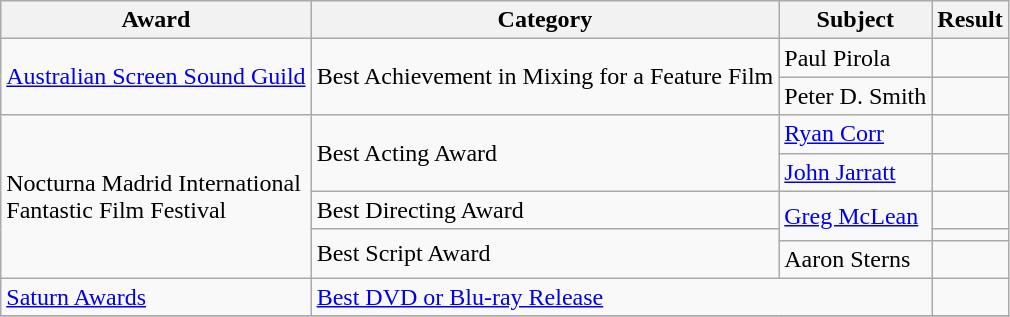<table class="wikitable">
<tr>
<th>Award</th>
<th>Category</th>
<th>Subject</th>
<th>Result</th>
</tr>
<tr>
<td rowspan=2><a href='#'>Australian Screen Sound Guild</a></td>
<td rowspan=2>Best Achievement in Mixing for a Feature Film</td>
<td>Paul Pirola</td>
<td></td>
</tr>
<tr>
<td>Peter D. Smith</td>
<td></td>
</tr>
<tr>
<td rowspan=5>Nocturna Madrid International<br>Fantastic Film Festival</td>
<td rowspan=2>Best Acting Award</td>
<td><a href='#'>Ryan Corr</a></td>
<td></td>
</tr>
<tr>
<td><a href='#'>John Jarratt</a></td>
<td></td>
</tr>
<tr>
<td>Best Directing Award</td>
<td rowspan=2><a href='#'>Greg McLean</a></td>
<td></td>
</tr>
<tr>
<td rowspan=2>Best Script Award</td>
<td></td>
</tr>
<tr>
<td>Aaron Sterns</td>
<td></td>
</tr>
<tr>
<td><a href='#'>Saturn Awards</a></td>
<td colspan=2><a href='#'>Best DVD or Blu-ray Release</a></td>
<td></td>
</tr>
<tr>
</tr>
</table>
